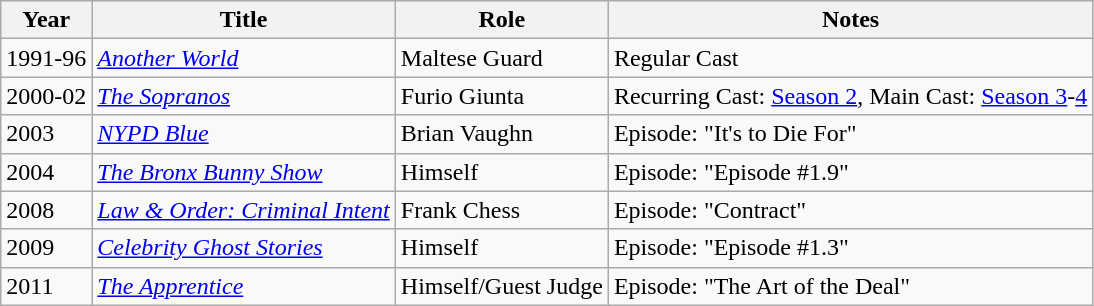<table class="wikitable plainrowheaders sortable" style="margin-right: 0;">
<tr>
<th>Year</th>
<th>Title</th>
<th>Role</th>
<th>Notes</th>
</tr>
<tr>
<td>1991-96</td>
<td><em><a href='#'>Another World</a></em></td>
<td>Maltese Guard</td>
<td>Regular Cast</td>
</tr>
<tr>
<td>2000-02</td>
<td><em><a href='#'>The Sopranos</a></em></td>
<td>Furio Giunta</td>
<td>Recurring Cast: <a href='#'>Season 2</a>, Main Cast: <a href='#'>Season 3</a>-<a href='#'>4</a></td>
</tr>
<tr>
<td>2003</td>
<td><em><a href='#'>NYPD Blue</a></em></td>
<td>Brian Vaughn</td>
<td>Episode: "It's to Die For"</td>
</tr>
<tr>
<td>2004</td>
<td><em><a href='#'>The Bronx Bunny Show</a></em></td>
<td>Himself</td>
<td>Episode: "Episode #1.9"</td>
</tr>
<tr>
<td>2008</td>
<td><em><a href='#'>Law & Order: Criminal Intent</a></em></td>
<td>Frank Chess</td>
<td>Episode: "Contract"</td>
</tr>
<tr>
<td>2009</td>
<td><em><a href='#'>Celebrity Ghost Stories</a></em></td>
<td>Himself</td>
<td>Episode: "Episode #1.3"</td>
</tr>
<tr>
<td>2011</td>
<td><em><a href='#'>The Apprentice</a></em></td>
<td>Himself/Guest Judge</td>
<td>Episode: "The Art of the Deal"</td>
</tr>
</table>
